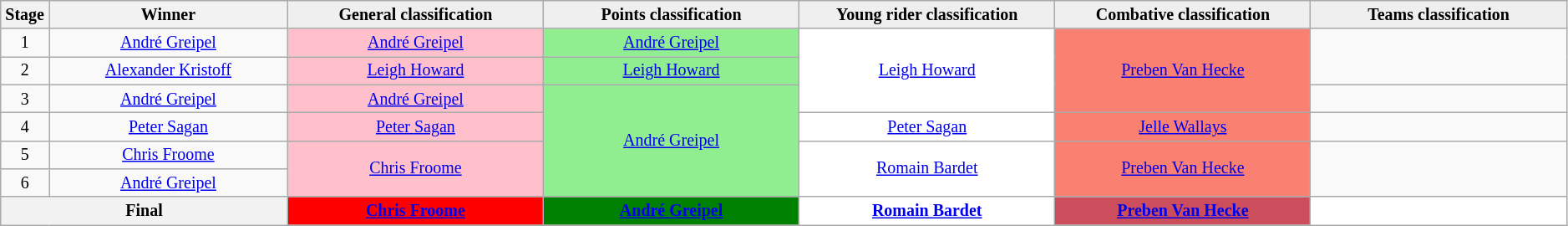<table class="wikitable" style="text-align: center; font-size:smaller;">
<tr style="background-color: #efefef;">
<th width="1%">Stage</th>
<th width="14%">Winner</th>
<th style="background:#EFEFEF;" width="15%">General classification<br></th>
<th style="background:#EFEFEF;" width="15%">Points classification<br></th>
<th style="background:#EFEFEF"  width="15%">Young rider classification<br></th>
<th style="background:#EFEFEF"  width="15%">Combative classification<br></th>
<th style="background:#EFEFEF;" width="15%">Teams classification</th>
</tr>
<tr>
<td>1</td>
<td><a href='#'>André Greipel</a></td>
<td style="background:pink;"><a href='#'>André Greipel</a></td>
<td style="background:lightgreen;"><a href='#'>André Greipel</a></td>
<td style="background:white;" rowspan=3><a href='#'>Leigh Howard</a></td>
<td style="background:salmon;" rowspan=3><a href='#'>Preben Van Hecke</a></td>
<td style="background:offwhite;" rowspan=2></td>
</tr>
<tr>
<td>2</td>
<td><a href='#'>Alexander Kristoff</a></td>
<td style="background:pink;"><a href='#'>Leigh Howard</a></td>
<td style="background:lightgreen;"><a href='#'>Leigh Howard</a></td>
</tr>
<tr>
<td>3</td>
<td><a href='#'>André Greipel</a></td>
<td style="background:pink;"><a href='#'>André Greipel</a></td>
<td style="background:lightgreen;" rowspan=4><a href='#'>André Greipel</a></td>
<td style="background:offwhite;"></td>
</tr>
<tr>
<td>4</td>
<td><a href='#'>Peter Sagan</a></td>
<td style="background:pink;"><a href='#'>Peter Sagan</a></td>
<td style="background:white;"><a href='#'>Peter Sagan</a></td>
<td style="background:salmon;"><a href='#'>Jelle Wallays</a></td>
<td style="background:offwhite;"></td>
</tr>
<tr>
<td>5</td>
<td><a href='#'>Chris Froome</a></td>
<td style="background:pink;" rowspan=2><a href='#'>Chris Froome</a></td>
<td style="background:white;" rowspan=2><a href='#'>Romain Bardet</a></td>
<td style="background:salmon;" rowspan=2><a href='#'>Preben Van Hecke</a></td>
<td style="background:offwhite;" rowspan=2></td>
</tr>
<tr>
<td>6</td>
<td><a href='#'>André Greipel</a></td>
</tr>
<tr>
<th colspan=2><strong>Final</strong></th>
<th style="background:red;"><a href='#'>Chris Froome</a></th>
<th style="background:green;"><a href='#'>André Greipel</a></th>
<th style="background:white;"><a href='#'>Romain Bardet</a></th>
<th style="background:#CC4E5C;"><a href='#'>Preben Van Hecke</a></th>
<th style="background:white;"></th>
</tr>
</table>
